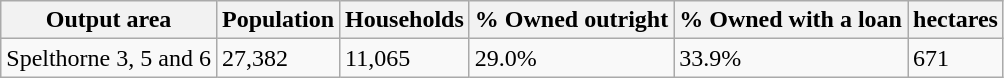<table class="wikitable">
<tr>
<th>Output area</th>
<th>Population</th>
<th>Households</th>
<th>% Owned outright</th>
<th>% Owned with a loan</th>
<th>hectares</th>
</tr>
<tr>
<td>Spelthorne 3, 5 and 6</td>
<td>27,382</td>
<td>11,065</td>
<td>29.0%</td>
<td>33.9%</td>
<td>671</td>
</tr>
</table>
